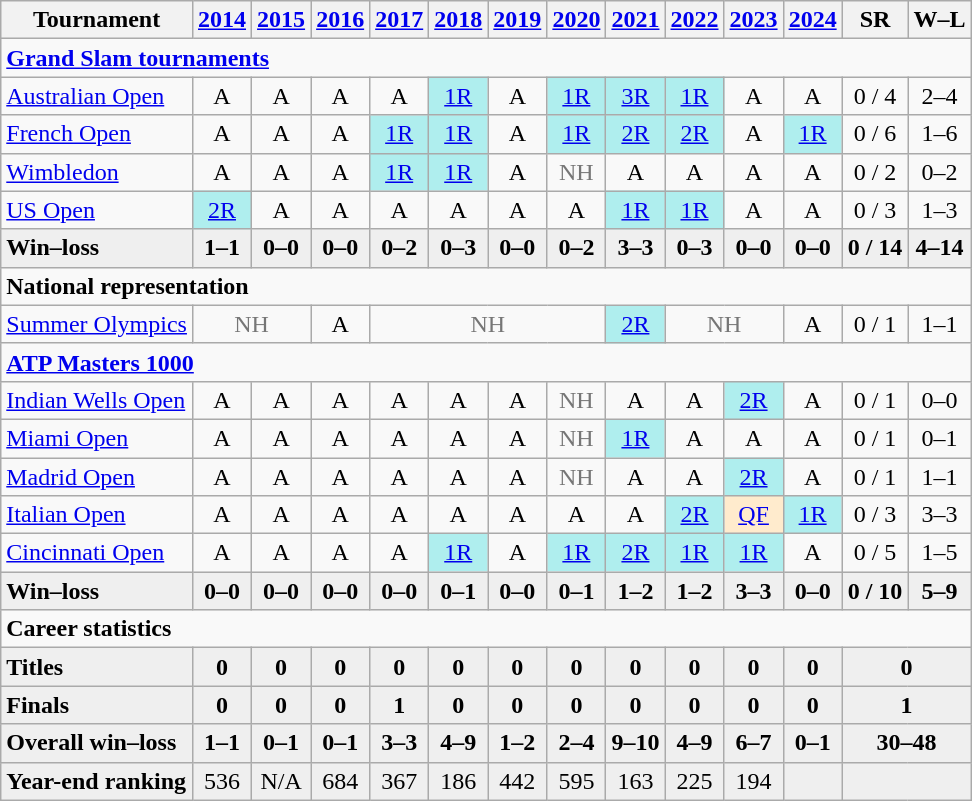<table class=wikitable style=text-align:center>
<tr>
<th>Tournament</th>
<th><a href='#'>2014</a></th>
<th><a href='#'>2015</a></th>
<th><a href='#'>2016</a></th>
<th><a href='#'>2017</a></th>
<th><a href='#'>2018</a></th>
<th><a href='#'>2019</a></th>
<th><a href='#'>2020</a></th>
<th><a href='#'>2021</a></th>
<th><a href='#'>2022</a></th>
<th><a href='#'>2023</a></th>
<th><a href='#'>2024</a></th>
<th>SR</th>
<th>W–L</th>
</tr>
<tr>
<td colspan="14" style="text-align:left"><strong><a href='#'>Grand Slam tournaments</a></strong></td>
</tr>
<tr>
<td align=left><a href='#'>Australian Open</a></td>
<td>A</td>
<td>A</td>
<td>A</td>
<td>A</td>
<td bgcolor=#afeeee><a href='#'>1R</a></td>
<td>A</td>
<td bgcolor=#afeeee><a href='#'>1R</a></td>
<td bgcolor=#afeeee><a href='#'>3R</a></td>
<td bgcolor=#afeeee><a href='#'>1R</a></td>
<td>A</td>
<td>A</td>
<td>0 / 4</td>
<td>2–4</td>
</tr>
<tr>
<td align=left><a href='#'>French Open</a></td>
<td>A</td>
<td>A</td>
<td>A</td>
<td bgcolor=#afeeee><a href='#'>1R</a></td>
<td bgcolor=#afeeee><a href='#'>1R</a></td>
<td>A</td>
<td bgcolor=#afeeee><a href='#'>1R</a></td>
<td bgcolor=#afeeee><a href='#'>2R</a></td>
<td bgcolor=#afeeee><a href='#'>2R</a></td>
<td>A</td>
<td bgcolor=#afeeee><a href='#'>1R</a></td>
<td>0 / 6</td>
<td>1–6</td>
</tr>
<tr>
<td align=left><a href='#'>Wimbledon</a></td>
<td>A</td>
<td>A</td>
<td>A</td>
<td bgcolor=#afeeee><a href='#'>1R</a></td>
<td bgcolor=#afeeee><a href='#'>1R</a></td>
<td>A</td>
<td style=color:#767676>NH</td>
<td>A</td>
<td>A</td>
<td>A</td>
<td>A</td>
<td>0 / 2</td>
<td>0–2</td>
</tr>
<tr>
<td align=left><a href='#'>US Open</a></td>
<td bgcolor=#afeeee><a href='#'>2R</a></td>
<td>A</td>
<td>A</td>
<td>A</td>
<td>A</td>
<td>A</td>
<td>A</td>
<td bgcolor=#afeeee><a href='#'>1R</a></td>
<td bgcolor=#afeeee><a href='#'>1R</a></td>
<td>A</td>
<td>A</td>
<td>0 / 3</td>
<td>1–3</td>
</tr>
<tr style=font-weight:bold;background:#efefef>
<td style=text-align:left>Win–loss</td>
<td>1–1</td>
<td>0–0</td>
<td>0–0</td>
<td>0–2</td>
<td>0–3</td>
<td>0–0</td>
<td>0–2</td>
<td>3–3</td>
<td>0–3</td>
<td>0–0</td>
<td>0–0</td>
<td>0 / 14</td>
<td>4–14</td>
</tr>
<tr>
<td colspan="14" align="left"><strong>National representation</strong></td>
</tr>
<tr>
<td align=left><a href='#'>Summer Olympics</a></td>
<td colspan=2 style=color:#767676>NH</td>
<td>A</td>
<td colspan=4 style=color:#767676>NH</td>
<td style=background:#afeeee><a href='#'>2R</a></td>
<td colspan=2 style=color:#767676>NH</td>
<td>A</td>
<td>0 / 1</td>
<td>1–1</td>
</tr>
<tr>
<td colspan="14" align="left"><strong><a href='#'>ATP Masters 1000</a></strong></td>
</tr>
<tr>
<td align=left><a href='#'>Indian Wells Open</a></td>
<td>A</td>
<td>A</td>
<td>A</td>
<td>A</td>
<td>A</td>
<td>A</td>
<td style=color:#767676>NH</td>
<td>A</td>
<td>A</td>
<td bgcolor=afeeee><a href='#'>2R</a></td>
<td>A</td>
<td>0 / 1</td>
<td>0–0</td>
</tr>
<tr>
<td align=left><a href='#'>Miami Open</a></td>
<td>A</td>
<td>A</td>
<td>A</td>
<td>A</td>
<td>A</td>
<td>A</td>
<td style=color:#767676>NH</td>
<td bgcolor=#afeeee><a href='#'>1R</a></td>
<td>A</td>
<td>A</td>
<td>A</td>
<td>0 / 1</td>
<td>0–1</td>
</tr>
<tr>
<td align=left><a href='#'>Madrid Open</a></td>
<td>A</td>
<td>A</td>
<td>A</td>
<td>A</td>
<td>A</td>
<td>A</td>
<td style=color:#767676>NH</td>
<td>A</td>
<td>A</td>
<td bgcolor=#afeeee><a href='#'>2R</a></td>
<td>A</td>
<td>0 / 1</td>
<td>1–1</td>
</tr>
<tr>
<td align=left><a href='#'>Italian Open</a></td>
<td>A</td>
<td>A</td>
<td>A</td>
<td>A</td>
<td>A</td>
<td>A</td>
<td>A</td>
<td>A</td>
<td bgcolor=#afeeee><a href='#'>2R</a></td>
<td bgcolor=ffebcd><a href='#'>QF</a></td>
<td bgcolor=afeeee><a href='#'>1R</a></td>
<td>0 / 3</td>
<td>3–3</td>
</tr>
<tr>
<td align=left><a href='#'>Cincinnati Open</a></td>
<td>A</td>
<td>A</td>
<td>A</td>
<td>A</td>
<td bgcolor=#afeeee><a href='#'>1R</a></td>
<td>A</td>
<td bgcolor=#afeeee><a href='#'>1R</a></td>
<td bgcolor=#afeeee><a href='#'>2R</a></td>
<td bgcolor=#afeeee><a href='#'>1R</a></td>
<td bgcolor=#afeeee><a href='#'>1R</a></td>
<td>A</td>
<td>0 / 5</td>
<td>1–5</td>
</tr>
<tr style=font-weight:bold;background:#efefef>
<td style=text-align:left>Win–loss</td>
<td>0–0</td>
<td>0–0</td>
<td>0–0</td>
<td>0–0</td>
<td>0–1</td>
<td>0–0</td>
<td>0–1</td>
<td>1–2</td>
<td>1–2</td>
<td>3–3</td>
<td>0–0</td>
<td>0 / 10</td>
<td>5–9</td>
</tr>
<tr>
<td colspan="14" style="text-align:left"><strong>Career statistics</strong></td>
</tr>
<tr style=font-weight:bold;background:#efefef>
<td style=text-align:left>Titles</td>
<td>0</td>
<td>0</td>
<td>0</td>
<td>0</td>
<td>0</td>
<td>0</td>
<td>0</td>
<td>0</td>
<td>0</td>
<td>0</td>
<td>0</td>
<td colspan=2>0</td>
</tr>
<tr style=font-weight:bold;background:#efefef>
<td align=left>Finals</td>
<td>0</td>
<td>0</td>
<td>0</td>
<td>1</td>
<td>0</td>
<td>0</td>
<td>0</td>
<td>0</td>
<td>0</td>
<td>0</td>
<td>0</td>
<td colspan=2>1</td>
</tr>
<tr style=font-weight:bold;background:#efefef>
<td style=text-align:left>Overall win–loss</td>
<td>1–1</td>
<td>0–1</td>
<td>0–1</td>
<td>3–3</td>
<td>4–9</td>
<td>1–2</td>
<td>2–4</td>
<td>9–10</td>
<td>4–9</td>
<td>6–7</td>
<td>0–1</td>
<td colspan=2>30–48</td>
</tr>
<tr bgcolor=#efefef>
<td align=left><strong>Year-end ranking</strong></td>
<td>536</td>
<td>N/A</td>
<td>684</td>
<td>367</td>
<td>186</td>
<td>442</td>
<td>595</td>
<td>163</td>
<td>225</td>
<td>194</td>
<td></td>
<td colspan=2><strong></strong></td>
</tr>
</table>
